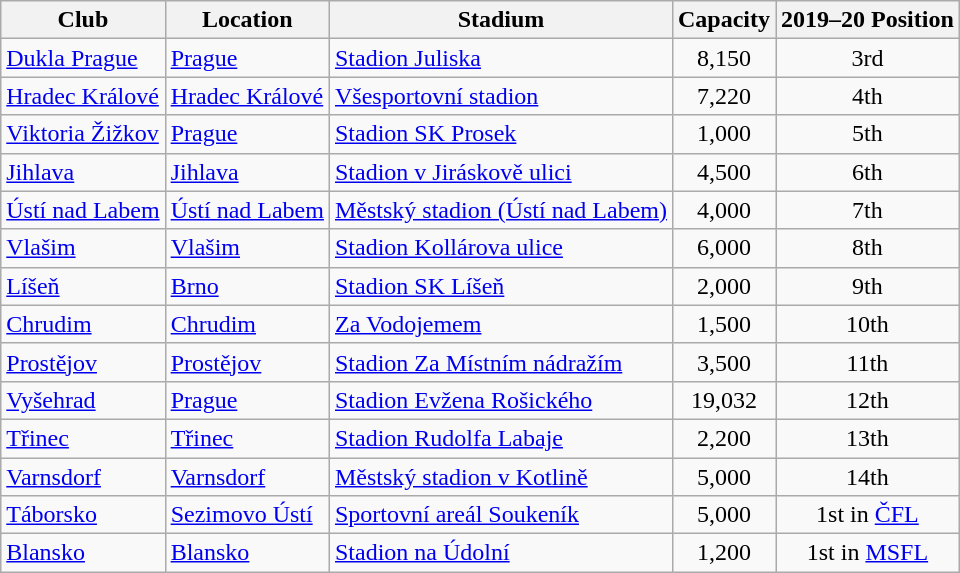<table class="wikitable sortable">
<tr>
<th>Club</th>
<th>Location</th>
<th>Stadium</th>
<th>Capacity</th>
<th>2019–20 Position</th>
</tr>
<tr>
<td><a href='#'>Dukla Prague</a></td>
<td><a href='#'>Prague</a></td>
<td><a href='#'>Stadion Juliska</a></td>
<td align="center">8,150</td>
<td align="center">3rd</td>
</tr>
<tr>
<td><a href='#'>Hradec Králové</a></td>
<td><a href='#'>Hradec Králové</a></td>
<td><a href='#'>Všesportovní stadion</a></td>
<td align="center">7,220</td>
<td align="center">4th</td>
</tr>
<tr>
<td><a href='#'>Viktoria Žižkov</a></td>
<td><a href='#'>Prague</a></td>
<td><a href='#'>Stadion SK Prosek</a></td>
<td align="center">1,000</td>
<td align="center">5th</td>
</tr>
<tr>
<td><a href='#'>Jihlava</a></td>
<td><a href='#'>Jihlava</a></td>
<td><a href='#'>Stadion v Jiráskově ulici</a></td>
<td align="center">4,500</td>
<td align="center">6th</td>
</tr>
<tr>
<td><a href='#'>Ústí nad Labem</a></td>
<td><a href='#'>Ústí nad Labem</a></td>
<td><a href='#'>Městský stadion (Ústí nad Labem)</a></td>
<td align="center">4,000</td>
<td align="center">7th</td>
</tr>
<tr>
<td><a href='#'>Vlašim</a></td>
<td><a href='#'>Vlašim</a></td>
<td><a href='#'>Stadion Kollárova ulice</a></td>
<td align="center">6,000</td>
<td align="center">8th</td>
</tr>
<tr>
<td><a href='#'>Líšeň</a></td>
<td><a href='#'>Brno</a></td>
<td><a href='#'>Stadion SK Líšeň</a></td>
<td align="center">2,000</td>
<td align="center">9th</td>
</tr>
<tr>
<td><a href='#'>Chrudim</a></td>
<td><a href='#'>Chrudim</a></td>
<td><a href='#'>Za Vodojemem</a></td>
<td align="center">1,500</td>
<td align="center">10th</td>
</tr>
<tr>
<td><a href='#'>Prostějov</a></td>
<td><a href='#'>Prostějov</a></td>
<td><a href='#'>Stadion Za Místním nádražím</a></td>
<td align="center">3,500</td>
<td align="center">11th</td>
</tr>
<tr>
<td><a href='#'>Vyšehrad</a></td>
<td><a href='#'>Prague</a></td>
<td><a href='#'>Stadion Evžena Rošického</a></td>
<td align="center">19,032</td>
<td align="center">12th</td>
</tr>
<tr>
<td><a href='#'>Třinec</a></td>
<td><a href='#'>Třinec</a></td>
<td><a href='#'>Stadion Rudolfa Labaje</a></td>
<td align="center">2,200</td>
<td align="center">13th</td>
</tr>
<tr>
<td><a href='#'>Varnsdorf</a></td>
<td><a href='#'>Varnsdorf</a></td>
<td><a href='#'>Městský stadion v Kotlině</a></td>
<td align="center">5,000</td>
<td align="center">14th</td>
</tr>
<tr>
<td><a href='#'>Táborsko</a></td>
<td><a href='#'>Sezimovo Ústí</a></td>
<td><a href='#'>Sportovní areál Soukeník</a></td>
<td align="center">5,000</td>
<td align="center">1st in <a href='#'>ČFL</a></td>
</tr>
<tr>
<td><a href='#'>Blansko</a></td>
<td><a href='#'>Blansko</a></td>
<td><a href='#'>Stadion na Údolní</a></td>
<td align="center">1,200</td>
<td align="center">1st in <a href='#'>MSFL</a></td>
</tr>
</table>
